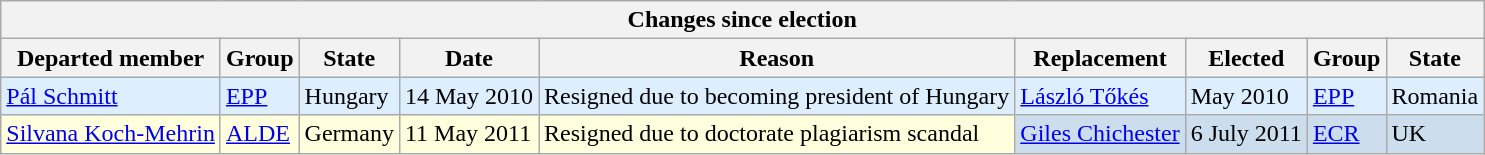<table class="wikitable">
<tr>
<th colspan=9>Changes since election</th>
</tr>
<tr>
<th>Departed member</th>
<th>Group</th>
<th>State</th>
<th>Date</th>
<th>Reason</th>
<th>Replacement</th>
<th>Elected</th>
<th>Group</th>
<th>State</th>
</tr>
<tr style="background: #DDEEFF">
<td><a href='#'>Pál Schmitt</a></td>
<td><a href='#'>EPP</a></td>
<td> Hungary</td>
<td>14 May 2010</td>
<td>Resigned due to becoming president of Hungary</td>
<td><a href='#'>László Tőkés</a></td>
<td>May 2010</td>
<td><a href='#'>EPP</a></td>
<td> Romania</td>
</tr>
<tr style="background: #FFFFDD">
<td><a href='#'>Silvana Koch-Mehrin</a></td>
<td><a href='#'>ALDE</a></td>
<td> Germany</td>
<td>11 May 2011</td>
<td>Resigned due to doctorate plagiarism scandal</td>
<td - style="background: #CCDDEE"><a href='#'>Giles Chichester</a></td>
<td - bgcolor=#CCDDEE>6 July 2011</td>
<td - bgcolor= #CCDDEE><a href='#'>ECR</a></td>
<td - bgcolor= #CCDDEE> UK</td>
</tr>
</table>
